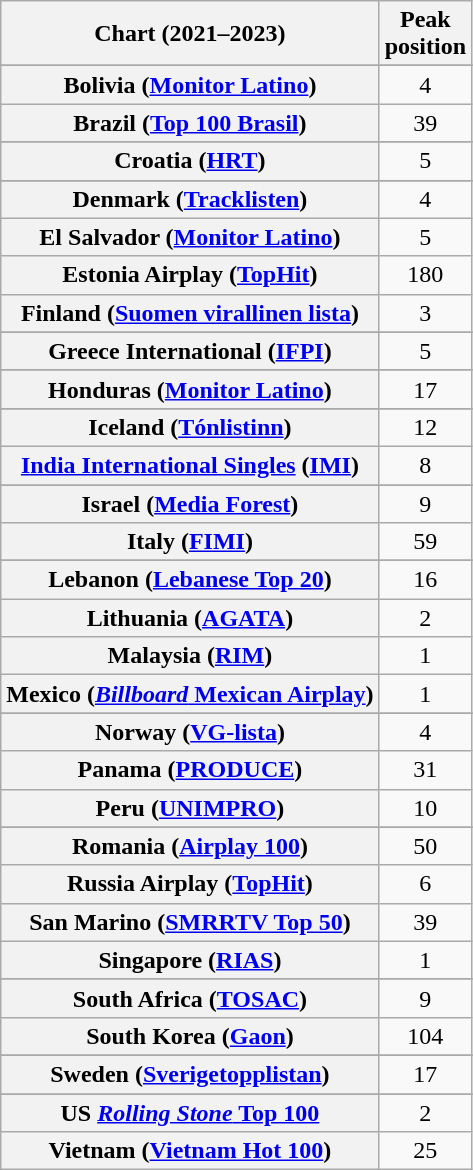<table class="wikitable sortable plainrowheaders" style="text-align:center">
<tr>
<th scope="col">Chart (2021–2023)</th>
<th scope="col">Peak<br>position</th>
</tr>
<tr>
</tr>
<tr>
</tr>
<tr>
</tr>
<tr>
</tr>
<tr>
</tr>
<tr>
</tr>
<tr>
<th scope="row">Bolivia (<a href='#'>Monitor Latino</a>)</th>
<td>4</td>
</tr>
<tr>
<th scope="row">Brazil (<a href='#'>Top 100 Brasil</a>)</th>
<td>39</td>
</tr>
<tr>
</tr>
<tr>
</tr>
<tr>
</tr>
<tr>
</tr>
<tr>
</tr>
<tr>
<th scope="row">Croatia (<a href='#'>HRT</a>)</th>
<td>5</td>
</tr>
<tr>
</tr>
<tr>
</tr>
<tr>
<th scope="row">Denmark (<a href='#'>Tracklisten</a>)</th>
<td>4</td>
</tr>
<tr>
<th scope="row">El Salvador (<a href='#'>Monitor Latino</a>)</th>
<td>5</td>
</tr>
<tr>
<th scope="row">Estonia Airplay (<a href='#'>TopHit</a>)</th>
<td>180</td>
</tr>
<tr>
<th scope="row">Finland (<a href='#'>Suomen virallinen lista</a>)</th>
<td>3</td>
</tr>
<tr>
</tr>
<tr>
</tr>
<tr>
<th scope="row">Greece International (<a href='#'>IFPI</a>)</th>
<td>5</td>
</tr>
<tr>
</tr>
<tr>
<th scope="row">Honduras (<a href='#'>Monitor Latino</a>)</th>
<td>17</td>
</tr>
<tr>
</tr>
<tr>
</tr>
<tr>
</tr>
<tr>
<th scope="row">Iceland (<a href='#'>Tónlistinn</a>)</th>
<td>12</td>
</tr>
<tr>
<th scope="row"><a href='#'>India International Singles</a> (<a href='#'>IMI</a>)</th>
<td>8</td>
</tr>
<tr>
</tr>
<tr>
<th scope="row">Israel (<a href='#'>Media Forest</a>)</th>
<td>9</td>
</tr>
<tr>
<th scope="row">Italy (<a href='#'>FIMI</a>)</th>
<td>59</td>
</tr>
<tr>
</tr>
<tr>
<th scope="row">Lebanon (<a href='#'>Lebanese Top 20</a>)</th>
<td>16</td>
</tr>
<tr>
<th scope="row">Lithuania (<a href='#'>AGATA</a>)</th>
<td>2</td>
</tr>
<tr>
<th scope="row">Malaysia (<a href='#'>RIM</a>)</th>
<td>1</td>
</tr>
<tr>
<th scope="row">Mexico (<a href='#'><em>Billboard</em> Mexican Airplay</a>)</th>
<td>1</td>
</tr>
<tr>
</tr>
<tr>
</tr>
<tr>
</tr>
<tr>
<th scope="row">Norway (<a href='#'>VG-lista</a>)</th>
<td>4</td>
</tr>
<tr>
<th scope="row">Panama (<a href='#'>PRODUCE</a>)</th>
<td>31</td>
</tr>
<tr>
<th scope="row">Peru (<a href='#'>UNIMPRO</a>)</th>
<td>10</td>
</tr>
<tr>
</tr>
<tr>
<th scope="row">Romania (<a href='#'>Airplay 100</a>)</th>
<td>50</td>
</tr>
<tr>
<th scope="row">Russia Airplay (<a href='#'>TopHit</a>)</th>
<td>6</td>
</tr>
<tr>
<th scope="row">San Marino (<a href='#'>SMRRTV Top 50</a>)</th>
<td>39</td>
</tr>
<tr>
<th scope="row">Singapore (<a href='#'>RIAS</a>)</th>
<td>1</td>
</tr>
<tr>
</tr>
<tr>
</tr>
<tr>
<th scope="row">South Africa (<a href='#'>TOSAC</a>)</th>
<td>9</td>
</tr>
<tr>
<th scope="row">South Korea (<a href='#'>Gaon</a>)</th>
<td>104</td>
</tr>
<tr>
</tr>
<tr>
<th scope="row">Sweden (<a href='#'>Sverigetopplistan</a>)</th>
<td>17</td>
</tr>
<tr>
</tr>
<tr>
</tr>
<tr>
</tr>
<tr>
</tr>
<tr>
</tr>
<tr>
</tr>
<tr>
</tr>
<tr>
</tr>
<tr>
</tr>
<tr>
<th scope="row">US <a href='#'><em>Rolling Stone</em> Top 100</a></th>
<td>2</td>
</tr>
<tr>
<th scope="row">Vietnam (<a href='#'>Vietnam Hot 100</a>)</th>
<td>25</td>
</tr>
</table>
